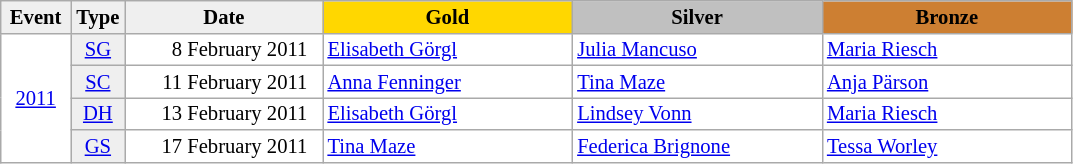<table class="wikitable plainrowheaders" style="background:#fff; font-size:86%; line-height:15px; border:grey solid 1px; border-collapse:collapse;">
<tr>
<th style="background-color: #EFEFEF;" width="40">Event</th>
<th style="background-color: #EFEFEF;" width="30">Type</th>
<th style="background-color: #EFEFEF;" width="125">Date</th>
<th style="background-color: #FFD700;" width="160">Gold</th>
<th style="background-color: #C0C0C0;" width="160">Silver</th>
<th style="background-color: #CD7F32;" width="160">Bronze</th>
</tr>
<tr>
<td align=center rowspan=4><a href='#'>2011</a></td>
<td align=center bgcolor=#EFEFEF><a href='#'>SG</a></td>
<td align=right>8 February 2011  </td>
<td> <a href='#'>Elisabeth Görgl</a></td>
<td> <a href='#'>Julia Mancuso</a></td>
<td> <a href='#'>Maria Riesch</a></td>
</tr>
<tr>
<td align=center bgcolor=#EFEFEF><a href='#'>SC</a></td>
<td align=right>11 February 2011  </td>
<td> <a href='#'>Anna Fenninger</a></td>
<td> <a href='#'>Tina Maze</a></td>
<td> <a href='#'>Anja Pärson</a></td>
</tr>
<tr>
<td align=center bgcolor=#EFEFEF><a href='#'>DH</a></td>
<td align=right>13 February 2011  </td>
<td> <a href='#'>Elisabeth Görgl</a></td>
<td> <a href='#'>Lindsey Vonn</a></td>
<td> <a href='#'>Maria Riesch</a></td>
</tr>
<tr>
<td align=center bgcolor=#EFEFEF><a href='#'>GS</a></td>
<td align=right>17 February 2011  </td>
<td> <a href='#'>Tina Maze</a></td>
<td> <a href='#'>Federica Brignone</a></td>
<td> <a href='#'>Tessa Worley</a></td>
</tr>
</table>
